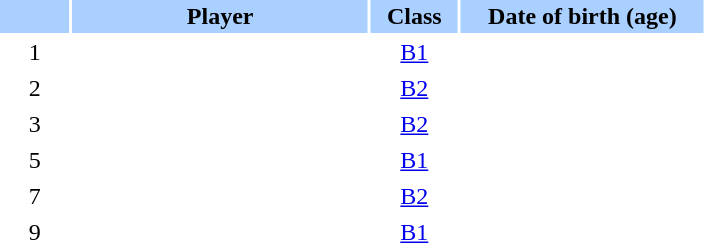<table class="sortable" border="0" cellspacing="2" cellpadding="2">
<tr style="background-color:#AAD0FF">
<th width=8%></th>
<th width=34%>Player</th>
<th width=10%>Class</th>
<th width=28%>Date of birth (age)</th>
</tr>
<tr>
<td style="text-align: center;">1</td>
<td></td>
<td style="text-align: center;"><a href='#'>B1</a></td>
<td style="text-align: center;"></td>
</tr>
<tr>
<td style="text-align: center;">2</td>
<td></td>
<td style="text-align: center;"><a href='#'>B2</a></td>
<td style="text-align: center;"></td>
</tr>
<tr>
<td style="text-align: center;">3</td>
<td></td>
<td style="text-align: center;"><a href='#'>B2</a></td>
<td style="text-align: center;"></td>
</tr>
<tr>
<td style="text-align: center;">5</td>
<td></td>
<td style="text-align: center;"><a href='#'>B1</a></td>
<td style="text-align: center;"></td>
</tr>
<tr>
<td style="text-align: center;">7</td>
<td></td>
<td style="text-align: center;"><a href='#'>B2</a></td>
<td style="text-align: center;"></td>
</tr>
<tr>
<td style="text-align: center;">9</td>
<td></td>
<td style="text-align: center;"><a href='#'>B1</a></td>
<td style="text-align: center;"></td>
</tr>
</table>
